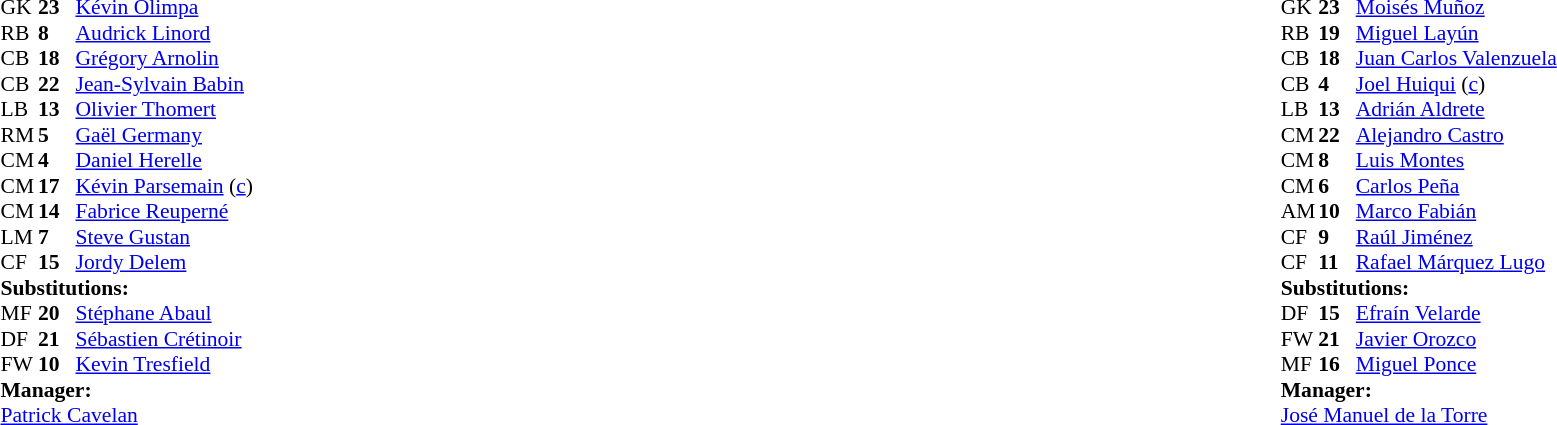<table width="100%">
<tr>
<td valign="top" width="50%"><br><table style="font-size: 90%" cellspacing="0" cellpadding="0">
<tr>
<th width="25"></th>
<th width="25"></th>
</tr>
<tr>
<td>GK</td>
<td><strong>23</strong></td>
<td><a href='#'>Kévin Olimpa</a></td>
</tr>
<tr>
<td>RB</td>
<td><strong>8</strong></td>
<td><a href='#'>Audrick Linord</a></td>
<td></td>
<td></td>
</tr>
<tr>
<td>CB</td>
<td><strong>18</strong></td>
<td><a href='#'>Grégory Arnolin</a></td>
</tr>
<tr>
<td>CB</td>
<td><strong>22</strong></td>
<td><a href='#'>Jean-Sylvain Babin</a></td>
</tr>
<tr>
<td>LB</td>
<td><strong>13</strong></td>
<td><a href='#'>Olivier Thomert</a></td>
<td></td>
</tr>
<tr>
<td>RM</td>
<td><strong>5</strong></td>
<td><a href='#'>Gaël Germany</a></td>
</tr>
<tr>
<td>CM</td>
<td><strong>4</strong></td>
<td><a href='#'>Daniel Herelle</a></td>
<td></td>
</tr>
<tr>
<td>CM</td>
<td><strong>17</strong></td>
<td><a href='#'>Kévin Parsemain</a> (<a href='#'>c</a>)</td>
</tr>
<tr>
<td>CM</td>
<td><strong>14</strong></td>
<td><a href='#'>Fabrice Reuperné</a></td>
<td></td>
<td></td>
</tr>
<tr>
<td>LM</td>
<td><strong>7</strong></td>
<td><a href='#'>Steve Gustan</a></td>
</tr>
<tr>
<td>CF</td>
<td><strong>15</strong></td>
<td><a href='#'>Jordy Delem</a></td>
<td></td>
<td></td>
</tr>
<tr>
<td colspan=3><strong>Substitutions:</strong></td>
</tr>
<tr>
<td>MF</td>
<td><strong>20</strong></td>
<td><a href='#'>Stéphane Abaul</a></td>
<td></td>
<td></td>
</tr>
<tr>
<td>DF</td>
<td><strong>21</strong></td>
<td><a href='#'>Sébastien Crétinoir</a></td>
<td></td>
<td></td>
</tr>
<tr>
<td>FW</td>
<td><strong>10</strong></td>
<td><a href='#'>Kevin Tresfield</a></td>
<td></td>
<td></td>
</tr>
<tr>
<td colspan=3><strong>Manager:</strong></td>
</tr>
<tr>
<td colspan=3><a href='#'>Patrick Cavelan</a></td>
</tr>
</table>
</td>
<td valign="top"></td>
<td valign="top" width="50%"><br><table style="font-size: 90%" cellspacing="0" cellpadding="0" align="center">
<tr>
<th width=25></th>
<th width=25></th>
</tr>
<tr>
<td>GK</td>
<td><strong>23</strong></td>
<td><a href='#'>Moisés Muñoz</a></td>
</tr>
<tr>
<td>RB</td>
<td><strong>19</strong></td>
<td><a href='#'>Miguel Layún</a></td>
</tr>
<tr>
<td>CB</td>
<td><strong>18</strong></td>
<td><a href='#'>Juan Carlos Valenzuela</a></td>
</tr>
<tr>
<td>CB</td>
<td><strong>4</strong></td>
<td><a href='#'>Joel Huiqui</a> (<a href='#'>c</a>)</td>
</tr>
<tr>
<td>LB</td>
<td><strong>13</strong></td>
<td><a href='#'>Adrián Aldrete</a></td>
</tr>
<tr>
<td>CM</td>
<td><strong>22</strong></td>
<td><a href='#'>Alejandro Castro</a></td>
<td></td>
</tr>
<tr>
<td>CM</td>
<td><strong>8</strong></td>
<td><a href='#'>Luis Montes</a></td>
</tr>
<tr>
<td>CM</td>
<td><strong>6</strong></td>
<td><a href='#'>Carlos Peña</a></td>
<td></td>
<td></td>
</tr>
<tr>
<td>AM</td>
<td><strong>10</strong></td>
<td><a href='#'>Marco Fabián</a></td>
<td></td>
<td></td>
</tr>
<tr>
<td>CF</td>
<td><strong>9</strong></td>
<td><a href='#'>Raúl Jiménez</a></td>
</tr>
<tr>
<td>CF</td>
<td><strong>11</strong></td>
<td><a href='#'>Rafael Márquez Lugo</a></td>
<td></td>
<td></td>
</tr>
<tr>
<td colspan=3><strong>Substitutions:</strong></td>
</tr>
<tr>
<td>DF</td>
<td><strong>15</strong></td>
<td><a href='#'>Efraín Velarde</a></td>
<td></td>
<td></td>
</tr>
<tr>
<td>FW</td>
<td><strong>21</strong></td>
<td><a href='#'>Javier Orozco</a></td>
<td></td>
<td></td>
</tr>
<tr>
<td>MF</td>
<td><strong>16</strong></td>
<td><a href='#'>Miguel Ponce</a></td>
<td></td>
<td></td>
</tr>
<tr>
<td colspan=3><strong>Manager:</strong></td>
</tr>
<tr>
<td colspan=3><a href='#'>José Manuel de la Torre</a></td>
</tr>
</table>
</td>
</tr>
</table>
